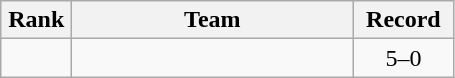<table class="wikitable" style="text-align: center;">
<tr>
<th width=40>Rank</th>
<th width=180>Team</th>
<th width=60>Record</th>
</tr>
<tr>
<td></td>
<td align=left></td>
<td>5–0</td>
</tr>
</table>
